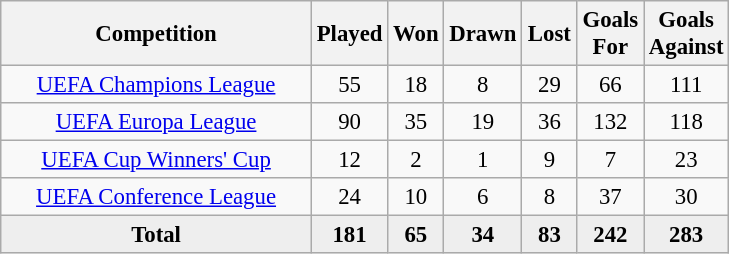<table class="wikitable" style="font-size:95%; text-align: center;">
<tr>
<th style="width:200px;">Competition</th>
<th style="width:30px;">Played</th>
<th style="width:30px;">Won</th>
<th style="width:30px;">Drawn</th>
<th style="width:30px;">Lost</th>
<th style="width:30px;">Goals For</th>
<th style="width:30px;">Goals Against</th>
</tr>
<tr>
<td><a href='#'>UEFA Champions League</a></td>
<td>55</td>
<td>18</td>
<td>8</td>
<td>29</td>
<td>66</td>
<td>111</td>
</tr>
<tr>
<td><a href='#'>UEFA Europa League</a></td>
<td>90</td>
<td>35</td>
<td>19</td>
<td>36</td>
<td>132</td>
<td>118</td>
</tr>
<tr>
<td><a href='#'>UEFA Cup Winners' Cup</a></td>
<td>12</td>
<td>2</td>
<td>1</td>
<td>9</td>
<td>7</td>
<td>23</td>
</tr>
<tr>
<td><a href='#'>UEFA Conference League</a></td>
<td>24</td>
<td>10</td>
<td>6</td>
<td>8</td>
<td>37</td>
<td>30</td>
</tr>
<tr style="background:#eee;">
<td><strong>Total</strong></td>
<td><strong>181</strong></td>
<td><strong>65</strong></td>
<td><strong>34</strong></td>
<td><strong>83</strong></td>
<td><strong>242</strong></td>
<td><strong>283</strong></td>
</tr>
</table>
